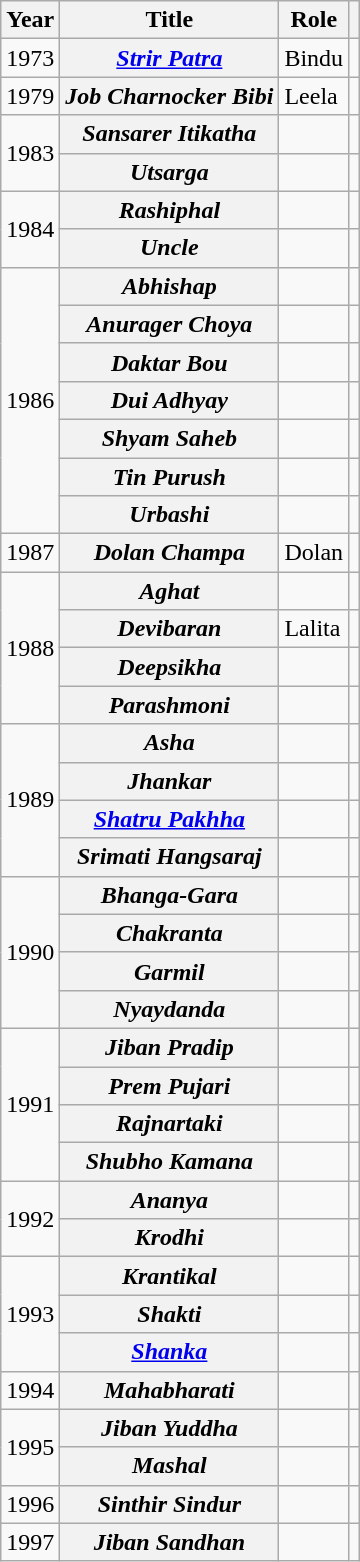<table class="wikitable plainrowheaders sortable">
<tr>
<th scope="col">Year</th>
<th scope="col">Title</th>
<th scope="col">Role</th>
<th scope="col"></th>
</tr>
<tr>
<td>1973</td>
<th scope="row"><em><a href='#'>Strir Patra</a></em></th>
<td>Bindu</td>
<td></td>
</tr>
<tr>
<td>1979</td>
<th scope="row"><em>Job Charnocker Bibi</em></th>
<td>Leela</td>
<td></td>
</tr>
<tr>
<td rowspan="2">1983</td>
<th scope="row"><em>Sansarer Itikatha</em></th>
<td></td>
<td></td>
</tr>
<tr>
<th scope="row"><em>Utsarga</em></th>
<td></td>
<td></td>
</tr>
<tr>
<td rowspan="2">1984</td>
<th scope="row"><em>Rashiphal</em></th>
<td></td>
<td></td>
</tr>
<tr>
<th scope="row"><em>Uncle</em></th>
<td></td>
<td></td>
</tr>
<tr>
<td rowspan="7">1986</td>
<th scope="row"><em>Abhishap</em></th>
<td></td>
<td></td>
</tr>
<tr>
<th scope="row"><em>Anurager Choya</em></th>
<td></td>
<td></td>
</tr>
<tr>
<th scope="row"><em>Daktar Bou</em></th>
<td></td>
<td></td>
</tr>
<tr>
<th scope="row"><em>Dui Adhyay</em></th>
<td></td>
<td></td>
</tr>
<tr>
<th scope="row"><em>Shyam Saheb</em></th>
<td></td>
<td></td>
</tr>
<tr>
<th scope="row"><em>Tin Purush</em></th>
<td></td>
<td></td>
</tr>
<tr>
<th scope="row"><em>Urbashi</em></th>
<td></td>
<td></td>
</tr>
<tr>
<td>1987</td>
<th scope="row"><em>Dolan Champa</em></th>
<td>Dolan</td>
<td></td>
</tr>
<tr>
<td rowspan="4">1988</td>
<th scope="row"><em>Aghat</em></th>
<td></td>
<td></td>
</tr>
<tr>
<th scope="row"><em>Devibaran</em></th>
<td>Lalita</td>
<td></td>
</tr>
<tr>
<th scope="row"><em>Deepsikha</em></th>
<td></td>
<td></td>
</tr>
<tr>
<th scope="row"><em>Parashmoni</em></th>
<td></td>
<td></td>
</tr>
<tr>
<td rowspan="4">1989</td>
<th scope="row"><em>Asha</em></th>
<td></td>
<td></td>
</tr>
<tr>
<th scope="row"><em>Jhankar</em></th>
<td></td>
<td></td>
</tr>
<tr>
<th scope="row"><em><a href='#'>Shatru Pakhha</a></em></th>
<td></td>
<td></td>
</tr>
<tr>
<th scope="row"><em>Srimati Hangsaraj</em></th>
<td></td>
<td></td>
</tr>
<tr>
<td rowspan="4">1990</td>
<th scope="row"><em>Bhanga-Gara</em></th>
<td></td>
<td></td>
</tr>
<tr>
<th scope="row"><em>Chakranta</em></th>
<td></td>
<td></td>
</tr>
<tr>
<th scope="row"><em>Garmil</em></th>
<td></td>
<td></td>
</tr>
<tr>
<th scope="row"><em>Nyaydanda</em></th>
<td></td>
<td></td>
</tr>
<tr>
<td rowspan="4">1991</td>
<th scope="row"><em>Jiban Pradip</em></th>
<td></td>
<td></td>
</tr>
<tr>
<th scope="row"><em>Prem Pujari</em></th>
<td></td>
<td></td>
</tr>
<tr>
<th scope="row"><em>Rajnartaki</em></th>
<td></td>
<td></td>
</tr>
<tr>
<th scope="row"><em>Shubho Kamana</em></th>
<td></td>
<td></td>
</tr>
<tr>
<td rowspan="2">1992</td>
<th scope="row"><em>Ananya</em></th>
<td></td>
<td></td>
</tr>
<tr>
<th scope="row"><em>Krodhi</em></th>
<td></td>
<td></td>
</tr>
<tr>
<td rowspan="3">1993</td>
<th scope="row"><em>Krantikal</em></th>
<td></td>
<td></td>
</tr>
<tr>
<th scope="row"><em>Shakti</em></th>
<td></td>
<td></td>
</tr>
<tr>
<th scope="row"><em><a href='#'>Shanka</a></em></th>
<td></td>
<td></td>
</tr>
<tr>
<td>1994</td>
<th scope="row"><em>Mahabharati</em></th>
<td></td>
<td></td>
</tr>
<tr>
<td rowspan="2">1995</td>
<th scope="row"><em>Jiban Yuddha</em></th>
<td></td>
<td></td>
</tr>
<tr>
<th scope="row"><em>Mashal</em></th>
<td></td>
<td></td>
</tr>
<tr>
<td>1996</td>
<th scope="row"><em>Sinthir Sindur</em></th>
<td></td>
<td></td>
</tr>
<tr>
<td>1997</td>
<th scope="row"><em>Jiban Sandhan</em></th>
<td></td>
<td></td>
</tr>
</table>
